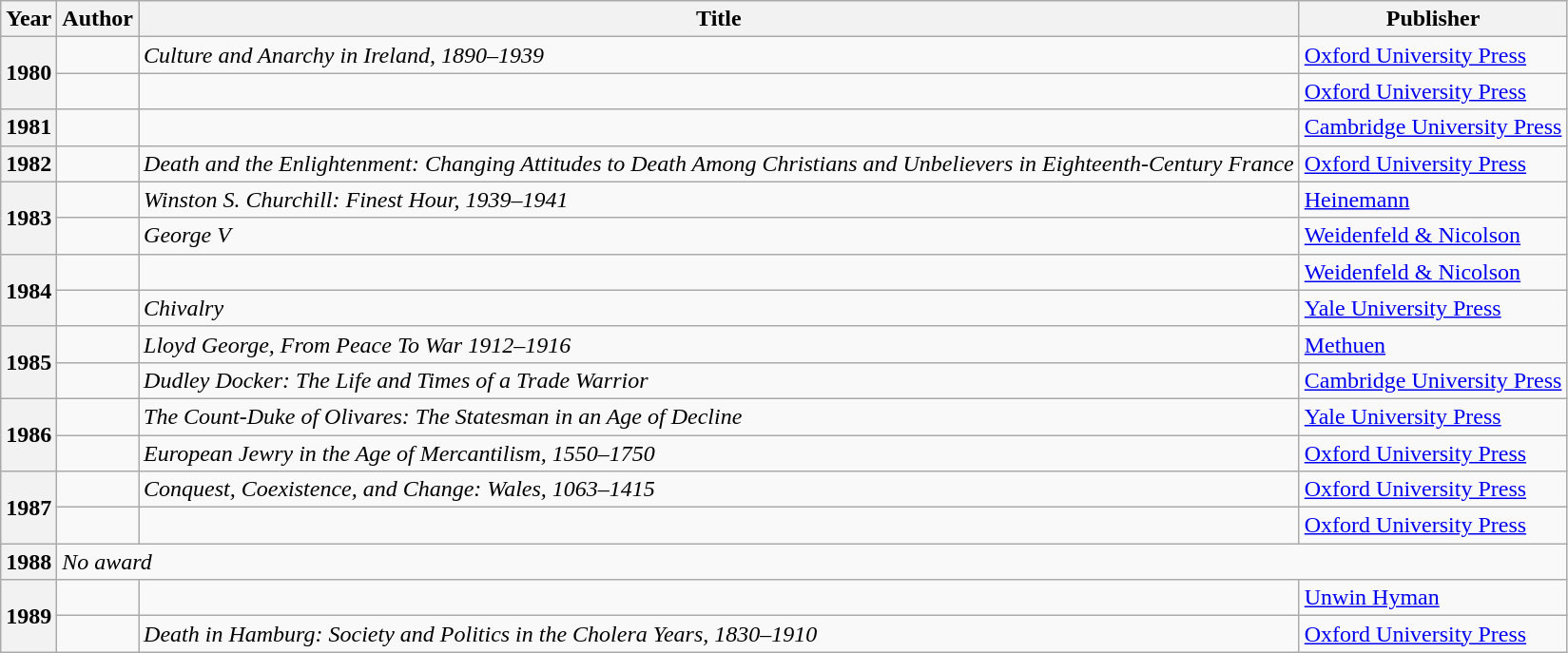<table class="wikitable sortable mw-collapsible">
<tr>
<th>Year</th>
<th>Author</th>
<th>Title</th>
<th>Publisher</th>
</tr>
<tr>
<th rowspan="2">1980</th>
<td></td>
<td><em>Culture and Anarchy in Ireland, 1890–1939</em></td>
<td><a href='#'>Oxford University Press</a></td>
</tr>
<tr>
<td></td>
<td><em></em></td>
<td><a href='#'>Oxford University Press</a></td>
</tr>
<tr>
<th>1981</th>
<td></td>
<td><em></em></td>
<td><a href='#'>Cambridge University Press</a></td>
</tr>
<tr>
<th>1982</th>
<td></td>
<td><em>Death and the Enlightenment: Changing Attitudes to Death Among Christians and Unbelievers in Eighteenth-Century France</em></td>
<td><a href='#'>Oxford University Press</a></td>
</tr>
<tr>
<th rowspan="2">1983</th>
<td></td>
<td><em>Winston S. Churchill: Finest Hour, 1939–1941</em></td>
<td><a href='#'>Heinemann</a></td>
</tr>
<tr>
<td></td>
<td><em>George V</em></td>
<td><a href='#'>Weidenfeld & Nicolson</a></td>
</tr>
<tr>
<th rowspan="2">1984</th>
<td></td>
<td><em></em></td>
<td><a href='#'>Weidenfeld & Nicolson</a></td>
</tr>
<tr>
<td></td>
<td><em>Chivalry</em></td>
<td><a href='#'>Yale University Press</a></td>
</tr>
<tr>
<th rowspan="2">1985</th>
<td></td>
<td><em>Lloyd George, From Peace To War 1912–1916</em></td>
<td><a href='#'>Methuen</a></td>
</tr>
<tr>
<td></td>
<td><em>Dudley Docker: The Life and Times of a Trade Warrior</em></td>
<td><a href='#'>Cambridge University Press</a></td>
</tr>
<tr>
<th rowspan="2">1986</th>
<td></td>
<td><em>The Count-Duke of Olivares: The Statesman in an Age of Decline</em></td>
<td><a href='#'>Yale University Press</a></td>
</tr>
<tr>
<td></td>
<td><em>European Jewry in the Age of Mercantilism, 1550–1750</em></td>
<td><a href='#'>Oxford University Press</a></td>
</tr>
<tr>
<th rowspan="2">1987</th>
<td></td>
<td><em>Conquest, Coexistence, and Change: Wales, 1063–1415</em></td>
<td><a href='#'>Oxford University Press</a></td>
</tr>
<tr>
<td></td>
<td><em></em></td>
<td><a href='#'>Oxford University Press</a></td>
</tr>
<tr>
<th>1988</th>
<td colspan="3"><em>No award</em></td>
</tr>
<tr>
<th rowspan="2">1989</th>
<td></td>
<td><em></em></td>
<td><a href='#'>Unwin Hyman</a></td>
</tr>
<tr>
<td></td>
<td><em>Death in Hamburg: Society and Politics in the Cholera Years, 1830–1910</em></td>
<td><a href='#'>Oxford University Press</a></td>
</tr>
</table>
